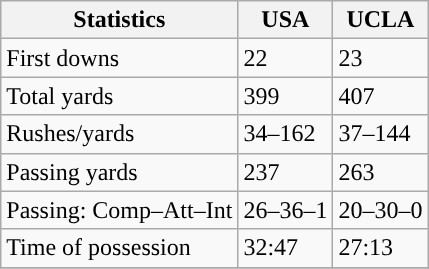<table class="wikitable" style="float: left;">
<tr>
<th>Statistics</th>
<th>USA</th>
<th>UCLA</th>
</tr>
<tr>
<td>First downs</td>
<td>22</td>
<td>23</td>
</tr>
<tr>
<td>Total yards</td>
<td>399</td>
<td>407</td>
</tr>
<tr>
<td>Rushes/yards</td>
<td>34–162</td>
<td>37–144</td>
</tr>
<tr>
<td>Passing yards</td>
<td>237</td>
<td>263</td>
</tr>
<tr>
<td>Passing: Comp–Att–Int</td>
<td>26–36–1</td>
<td>20–30–0</td>
</tr>
<tr>
<td>Time of possession</td>
<td>32:47</td>
<td>27:13</td>
</tr>
<tr>
</tr>
</table>
